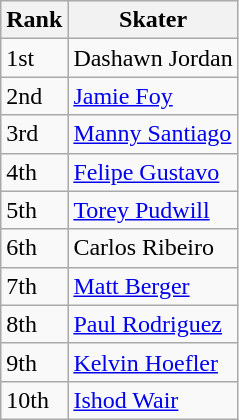<table class="wikitable">
<tr>
<th>Rank</th>
<th>Skater</th>
</tr>
<tr>
<td>1st</td>
<td>Dashawn Jordan</td>
</tr>
<tr>
<td>2nd</td>
<td><a href='#'>Jamie Foy</a></td>
</tr>
<tr>
<td>3rd</td>
<td><a href='#'>Manny Santiago</a></td>
</tr>
<tr>
<td>4th</td>
<td><a href='#'>Felipe Gustavo</a></td>
</tr>
<tr>
<td>5th</td>
<td><a href='#'>Torey Pudwill</a></td>
</tr>
<tr>
<td>6th</td>
<td>Carlos Ribeiro</td>
</tr>
<tr>
<td>7th</td>
<td><a href='#'>Matt Berger</a></td>
</tr>
<tr>
<td>8th</td>
<td><a href='#'>Paul Rodriguez</a></td>
</tr>
<tr>
<td>9th</td>
<td><a href='#'>Kelvin Hoefler</a></td>
</tr>
<tr>
<td>10th</td>
<td><a href='#'>Ishod Wair</a></td>
</tr>
</table>
